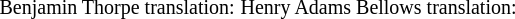<table>
<tr>
<td><br><small>Benjamin Thorpe translation:</small></td>
<td><br><small>Henry Adams Bellows translation:</small></td>
<td></td>
</tr>
</table>
